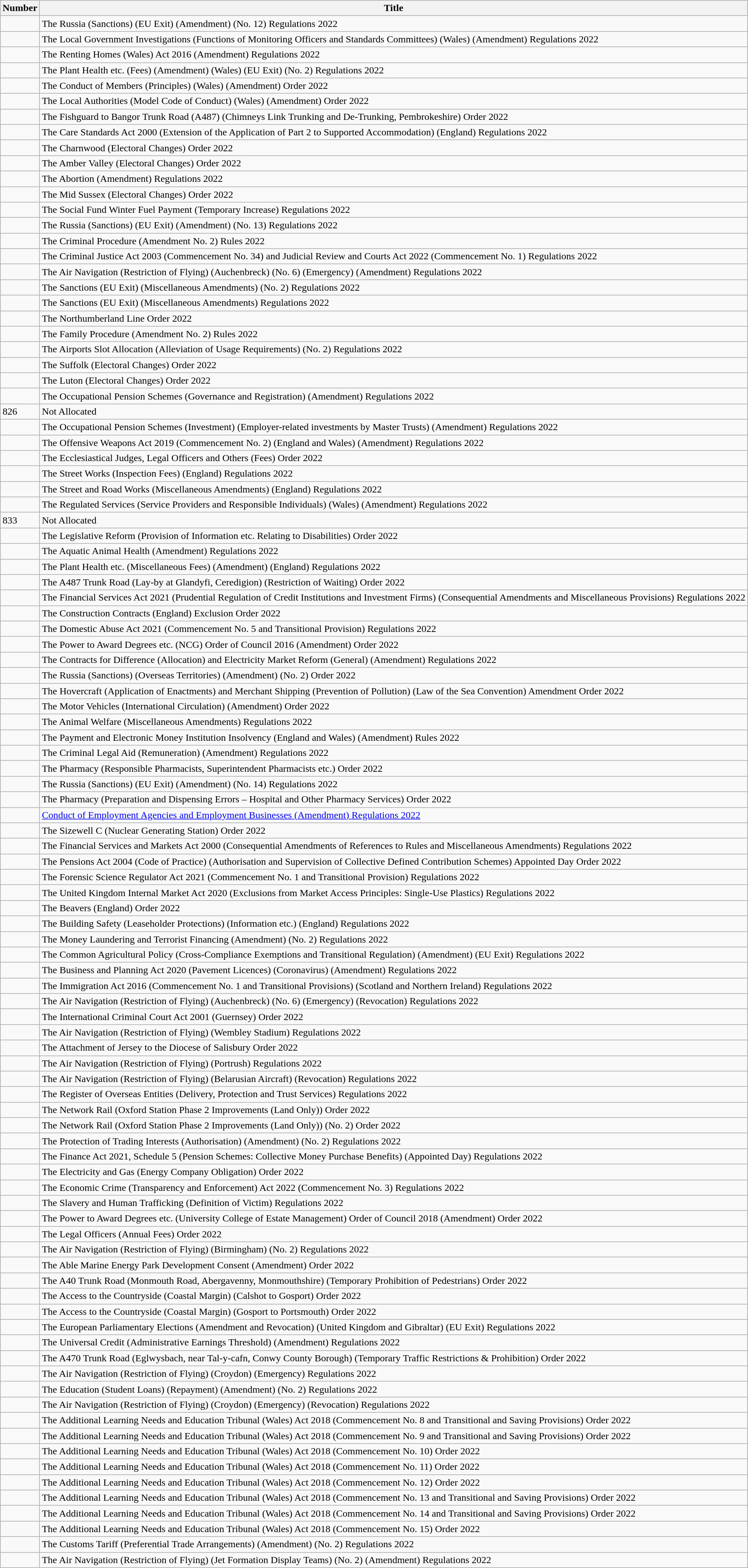<table class="wikitable collapsible">
<tr>
<th>Number</th>
<th>Title</th>
</tr>
<tr>
<td></td>
<td>The Russia (Sanctions) (EU Exit) (Amendment) (No. 12) Regulations 2022</td>
</tr>
<tr>
<td></td>
<td>The Local Government Investigations (Functions of Monitoring Officers and Standards Committees) (Wales) (Amendment) Regulations 2022</td>
</tr>
<tr>
<td></td>
<td>The Renting Homes (Wales) Act 2016 (Amendment) Regulations 2022</td>
</tr>
<tr>
<td></td>
<td>The Plant Health etc. (Fees) (Amendment) (Wales) (EU Exit) (No. 2) Regulations 2022</td>
</tr>
<tr>
<td></td>
<td>The Conduct of Members (Principles) (Wales) (Amendment) Order 2022</td>
</tr>
<tr>
<td></td>
<td>The Local Authorities (Model Code of Conduct) (Wales) (Amendment) Order 2022</td>
</tr>
<tr>
<td></td>
<td>The Fishguard to Bangor Trunk Road (A487) (Chimneys Link Trunking and De-Trunking, Pembrokeshire) Order 2022</td>
</tr>
<tr>
<td></td>
<td>The Care Standards Act 2000 (Extension of the Application of Part 2 to Supported Accommodation) (England) Regulations 2022</td>
</tr>
<tr>
<td></td>
<td>The Charnwood (Electoral Changes) Order 2022</td>
</tr>
<tr>
<td></td>
<td>The Amber Valley (Electoral Changes) Order 2022</td>
</tr>
<tr>
<td></td>
<td>The Abortion (Amendment) Regulations 2022</td>
</tr>
<tr>
<td></td>
<td>The Mid Sussex (Electoral Changes) Order 2022</td>
</tr>
<tr>
<td></td>
<td>The Social Fund Winter Fuel Payment (Temporary Increase) Regulations 2022</td>
</tr>
<tr>
<td></td>
<td>The Russia (Sanctions) (EU Exit) (Amendment) (No. 13) Regulations 2022</td>
</tr>
<tr>
<td></td>
<td>The Criminal Procedure (Amendment No. 2) Rules 2022</td>
</tr>
<tr>
<td></td>
<td>The Criminal Justice Act 2003 (Commencement No. 34) and Judicial Review and Courts Act 2022 (Commencement No. 1) Regulations 2022</td>
</tr>
<tr>
<td></td>
<td>The Air Navigation (Restriction of Flying) (Auchenbreck) (No. 6) (Emergency) (Amendment) Regulations 2022</td>
</tr>
<tr>
<td></td>
<td>The Sanctions (EU Exit) (Miscellaneous Amendments) (No. 2) Regulations 2022</td>
</tr>
<tr>
<td></td>
<td>The Sanctions (EU Exit) (Miscellaneous Amendments) Regulations 2022</td>
</tr>
<tr>
<td></td>
<td>The Northumberland Line Order 2022</td>
</tr>
<tr>
<td></td>
<td>The Family Procedure (Amendment No. 2) Rules 2022</td>
</tr>
<tr>
<td></td>
<td>The Airports Slot Allocation (Alleviation of Usage Requirements) (No. 2) Regulations 2022</td>
</tr>
<tr>
<td></td>
<td>The Suffolk (Electoral Changes) Order 2022</td>
</tr>
<tr>
<td></td>
<td>The Luton (Electoral Changes) Order 2022</td>
</tr>
<tr>
<td></td>
<td>The Occupational Pension Schemes (Governance and Registration) (Amendment) Regulations 2022</td>
</tr>
<tr>
<td>826</td>
<td>Not Allocated</td>
</tr>
<tr>
<td></td>
<td>The Occupational Pension Schemes (Investment) (Employer-related investments by Master Trusts) (Amendment) Regulations 2022</td>
</tr>
<tr>
<td></td>
<td>The Offensive Weapons Act 2019 (Commencement No. 2) (England and Wales) (Amendment) Regulations 2022</td>
</tr>
<tr>
<td></td>
<td>The Ecclesiastical Judges, Legal Officers and Others (Fees) Order 2022</td>
</tr>
<tr>
<td></td>
<td>The Street Works (Inspection Fees) (England) Regulations 2022</td>
</tr>
<tr>
<td></td>
<td>The Street and Road Works (Miscellaneous Amendments) (England) Regulations 2022</td>
</tr>
<tr>
<td></td>
<td>The Regulated Services (Service Providers and Responsible Individuals) (Wales) (Amendment) Regulations 2022</td>
</tr>
<tr>
<td>833</td>
<td>Not Allocated</td>
</tr>
<tr>
<td></td>
<td>The Legislative Reform (Provision of Information etc. Relating to Disabilities) Order 2022</td>
</tr>
<tr>
<td></td>
<td>The Aquatic Animal Health (Amendment) Regulations 2022</td>
</tr>
<tr>
<td></td>
<td>The Plant Health etc. (Miscellaneous Fees) (Amendment) (England) Regulations 2022</td>
</tr>
<tr>
<td></td>
<td>The A487 Trunk Road (Lay-by at Glandyfi, Ceredigion) (Restriction of Waiting) Order 2022</td>
</tr>
<tr>
<td></td>
<td>The Financial Services Act 2021 (Prudential Regulation of Credit Institutions and Investment Firms) (Consequential Amendments and Miscellaneous Provisions) Regulations 2022</td>
</tr>
<tr>
<td></td>
<td>The Construction Contracts (England) Exclusion Order 2022</td>
</tr>
<tr>
<td></td>
<td>The Domestic Abuse Act 2021 (Commencement No. 5 and Transitional Provision) Regulations 2022</td>
</tr>
<tr>
<td></td>
<td>The Power to Award Degrees etc. (NCG) Order of Council 2016 (Amendment) Order 2022</td>
</tr>
<tr>
<td></td>
<td>The Contracts for Difference (Allocation) and Electricity Market Reform (General) (Amendment) Regulations 2022</td>
</tr>
<tr>
<td></td>
<td>The Russia (Sanctions) (Overseas Territories) (Amendment) (No. 2) Order 2022</td>
</tr>
<tr>
<td></td>
<td>The Hovercraft (Application of Enactments) and Merchant Shipping (Prevention of Pollution) (Law of the Sea Convention) Amendment Order 2022</td>
</tr>
<tr>
<td></td>
<td>The Motor Vehicles (International Circulation) (Amendment) Order 2022</td>
</tr>
<tr>
<td></td>
<td>The Animal Welfare (Miscellaneous Amendments) Regulations 2022</td>
</tr>
<tr>
<td></td>
<td>The Payment and Electronic Money Institution Insolvency (England and Wales) (Amendment) Rules 2022</td>
</tr>
<tr>
<td></td>
<td>The Criminal Legal Aid (Remuneration) (Amendment) Regulations 2022</td>
</tr>
<tr>
<td></td>
<td>The Pharmacy (Responsible Pharmacists, Superintendent Pharmacists etc.) Order 2022</td>
</tr>
<tr>
<td></td>
<td>The Russia (Sanctions) (EU Exit) (Amendment) (No. 14) Regulations 2022</td>
</tr>
<tr>
<td></td>
<td>The Pharmacy (Preparation and Dispensing Errors – Hospital and Other Pharmacy Services) Order 2022</td>
</tr>
<tr>
<td></td>
<td><a href='#'>Conduct of Employment Agencies and Employment Businesses (Amendment) Regulations 2022</a></td>
</tr>
<tr>
<td></td>
<td>The Sizewell C (Nuclear Generating Station) Order 2022</td>
</tr>
<tr>
<td></td>
<td>The Financial Services and Markets Act 2000 (Consequential Amendments of References to Rules and Miscellaneous Amendments) Regulations 2022</td>
</tr>
<tr>
<td></td>
<td>The Pensions Act 2004 (Code of Practice) (Authorisation and Supervision of Collective Defined Contribution Schemes) Appointed Day Order 2022</td>
</tr>
<tr>
<td></td>
<td>The Forensic Science Regulator Act 2021 (Commencement No. 1 and Transitional Provision) Regulations 2022</td>
</tr>
<tr>
<td></td>
<td>The United Kingdom Internal Market Act 2020 (Exclusions from Market Access Principles: Single-Use Plastics) Regulations 2022</td>
</tr>
<tr>
<td></td>
<td>The Beavers (England) Order 2022</td>
</tr>
<tr>
<td></td>
<td>The Building Safety (Leaseholder Protections) (Information etc.) (England) Regulations 2022</td>
</tr>
<tr>
<td></td>
<td>The Money Laundering and Terrorist Financing (Amendment) (No. 2) Regulations 2022</td>
</tr>
<tr>
<td></td>
<td>The Common Agricultural Policy (Cross-Compliance Exemptions and Transitional Regulation) (Amendment) (EU Exit) Regulations 2022</td>
</tr>
<tr>
<td></td>
<td>The Business and Planning Act 2020 (Pavement Licences) (Coronavirus) (Amendment) Regulations 2022</td>
</tr>
<tr>
<td></td>
<td>The Immigration Act 2016 (Commencement No. 1 and Transitional Provisions) (Scotland and Northern Ireland) Regulations 2022</td>
</tr>
<tr>
<td></td>
<td>The Air Navigation (Restriction of Flying) (Auchenbreck) (No. 6) (Emergency) (Revocation) Regulations 2022</td>
</tr>
<tr>
<td></td>
<td>The International Criminal Court Act 2001 (Guernsey) Order 2022</td>
</tr>
<tr>
<td></td>
<td>The Air Navigation (Restriction of Flying) (Wembley Stadium) Regulations 2022</td>
</tr>
<tr>
<td></td>
<td>The Attachment of Jersey to the Diocese of Salisbury Order 2022</td>
</tr>
<tr>
<td></td>
<td>The Air Navigation (Restriction of Flying) (Portrush) Regulations 2022</td>
</tr>
<tr>
<td></td>
<td>The Air Navigation (Restriction of Flying) (Belarusian Aircraft) (Revocation) Regulations 2022</td>
</tr>
<tr>
<td></td>
<td>The Register of Overseas Entities (Delivery, Protection and Trust Services) Regulations 2022</td>
</tr>
<tr>
<td></td>
<td>The Network Rail (Oxford Station Phase 2 Improvements (Land Only)) Order 2022</td>
</tr>
<tr>
<td></td>
<td>The Network Rail (Oxford Station Phase 2 Improvements (Land Only)) (No. 2) Order 2022</td>
</tr>
<tr>
<td></td>
<td>The Protection of Trading Interests (Authorisation) (Amendment) (No. 2) Regulations 2022</td>
</tr>
<tr>
<td></td>
<td>The Finance Act 2021, Schedule 5 (Pension Schemes: Collective Money Purchase Benefits) (Appointed Day) Regulations 2022</td>
</tr>
<tr>
<td></td>
<td>The Electricity and Gas (Energy Company Obligation) Order 2022</td>
</tr>
<tr>
<td></td>
<td>The Economic Crime (Transparency and Enforcement) Act 2022 (Commencement No. 3) Regulations 2022</td>
</tr>
<tr>
<td></td>
<td>The Slavery and Human Trafficking (Definition of Victim) Regulations 2022</td>
</tr>
<tr>
<td></td>
<td>The Power to Award Degrees etc. (University College of Estate Management) Order of Council 2018 (Amendment) Order 2022</td>
</tr>
<tr>
<td></td>
<td>The Legal Officers (Annual Fees) Order 2022</td>
</tr>
<tr>
<td></td>
<td>The Air Navigation (Restriction of Flying) (Birmingham) (No. 2) Regulations 2022</td>
</tr>
<tr>
<td></td>
<td>The Able Marine Energy Park Development Consent (Amendment) Order 2022</td>
</tr>
<tr>
<td></td>
<td>The A40 Trunk Road (Monmouth Road, Abergavenny, Monmouthshire) (Temporary Prohibition of Pedestrians) Order 2022</td>
</tr>
<tr>
<td></td>
<td>The Access to the Countryside (Coastal Margin) (Calshot to Gosport) Order 2022</td>
</tr>
<tr>
<td></td>
<td>The Access to the Countryside (Coastal Margin) (Gosport to Portsmouth) Order 2022</td>
</tr>
<tr>
<td></td>
<td>The European Parliamentary Elections (Amendment and Revocation) (United Kingdom and Gibraltar) (EU Exit) Regulations 2022</td>
</tr>
<tr>
<td></td>
<td>The Universal Credit (Administrative Earnings Threshold) (Amendment) Regulations 2022</td>
</tr>
<tr>
<td></td>
<td>The A470 Trunk Road (Eglwysbach, near Tal-y-cafn, Conwy County Borough) (Temporary Traffic Restrictions & Prohibition) Order 2022</td>
</tr>
<tr>
<td></td>
<td>The Air Navigation (Restriction of Flying) (Croydon) (Emergency) Regulations 2022</td>
</tr>
<tr>
<td></td>
<td>The Education (Student Loans) (Repayment) (Amendment) (No. 2) Regulations 2022</td>
</tr>
<tr>
<td></td>
<td>The Air Navigation (Restriction of Flying) (Croydon) (Emergency) (Revocation) Regulations 2022</td>
</tr>
<tr>
<td></td>
<td>The Additional Learning Needs and Education Tribunal (Wales) Act 2018 (Commencement No. 8 and Transitional and Saving Provisions) Order 2022</td>
</tr>
<tr>
<td></td>
<td>The Additional Learning Needs and Education Tribunal (Wales) Act 2018 (Commencement No. 9 and Transitional and Saving Provisions) Order 2022</td>
</tr>
<tr>
<td></td>
<td>The Additional Learning Needs and Education Tribunal (Wales) Act 2018 (Commencement No. 10) Order 2022</td>
</tr>
<tr>
<td></td>
<td>The Additional Learning Needs and Education Tribunal (Wales) Act 2018 (Commencement No. 11) Order 2022</td>
</tr>
<tr>
<td></td>
<td>The Additional Learning Needs and Education Tribunal (Wales) Act 2018 (Commencement No. 12) Order 2022</td>
</tr>
<tr>
<td></td>
<td>The Additional Learning Needs and Education Tribunal (Wales) Act 2018 (Commencement No. 13 and Transitional and Saving Provisions) Order 2022</td>
</tr>
<tr>
<td></td>
<td>The Additional Learning Needs and Education Tribunal (Wales) Act 2018 (Commencement No. 14 and Transitional and Saving Provisions) Order 2022</td>
</tr>
<tr>
<td></td>
<td>The Additional Learning Needs and Education Tribunal (Wales) Act 2018 (Commencement No. 15) Order 2022</td>
</tr>
<tr>
<td></td>
<td>The Customs Tariff (Preferential Trade Arrangements) (Amendment) (No. 2) Regulations 2022</td>
</tr>
<tr>
<td></td>
<td>The Air Navigation (Restriction of Flying) (Jet Formation Display Teams) (No. 2) (Amendment) Regulations 2022</td>
</tr>
</table>
